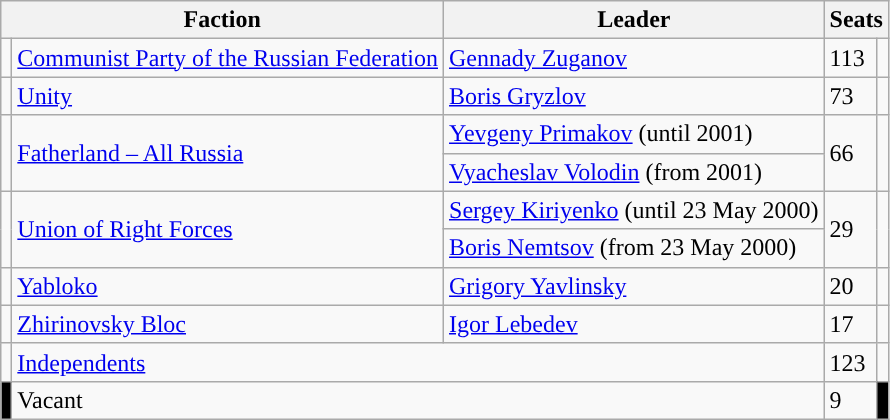<table class=wikitable>
<tr>
<th colspan=2>Faction</th>
<th>Leader</th>
<th colspan=2>Seats</th>
</tr>
<tr>
<td style="background-color:"></td>
<td><a href='#'>Communist Party of the Russian Federation</a></td>
<td><a href='#'>Gennady Zuganov</a></td>
<td>113</td>
<td style="background-color:"></td>
</tr>
<tr>
<td style="background-color:"></td>
<td><a href='#'>Unity</a></td>
<td><a href='#'>Boris Gryzlov</a></td>
<td>73</td>
<td style="background-color:"></td>
</tr>
<tr>
<td rowspan=2 style="background-color:"></td>
<td rowspan=2><a href='#'>Fatherland – All Russia</a></td>
<td><a href='#'>Yevgeny Primakov</a> (until 2001)</td>
<td rowspan=2>66</td>
<td rowspan=2 style="background-color:"></td>
</tr>
<tr>
<td><a href='#'>Vyacheslav Volodin</a> (from 2001)</td>
</tr>
<tr>
<td rowspan=2 style="background-color:"></td>
<td rowspan=2><a href='#'>Union of Right Forces</a></td>
<td><a href='#'>Sergey Kiriyenko</a> (until 23 May 2000)</td>
<td rowspan=2>29</td>
<td rowspan=2 style="background-color:"></td>
</tr>
<tr>
<td><a href='#'>Boris Nemtsov</a> (from 23 May 2000)</td>
</tr>
<tr>
<td style="background-color:"></td>
<td><a href='#'>Yabloko</a></td>
<td><a href='#'>Grigory Yavlinsky</a></td>
<td>20</td>
<td style="background-color:"></td>
</tr>
<tr>
<td style="background-color:"></td>
<td><a href='#'>Zhirinovsky Bloc</a></td>
<td><a href='#'>Igor Lebedev</a></td>
<td>17</td>
<td style="background-color:"></td>
</tr>
<tr>
<td style="background-color:"></td>
<td colspan=2><a href='#'>Independents</a></td>
<td>123</td>
<td style="background-color:"></td>
</tr>
<tr>
<td style="background-color:Black"></td>
<td colspan=2>Vacant</td>
<td>9</td>
<td style="background-color:Black"></td>
</tr>
</table>
